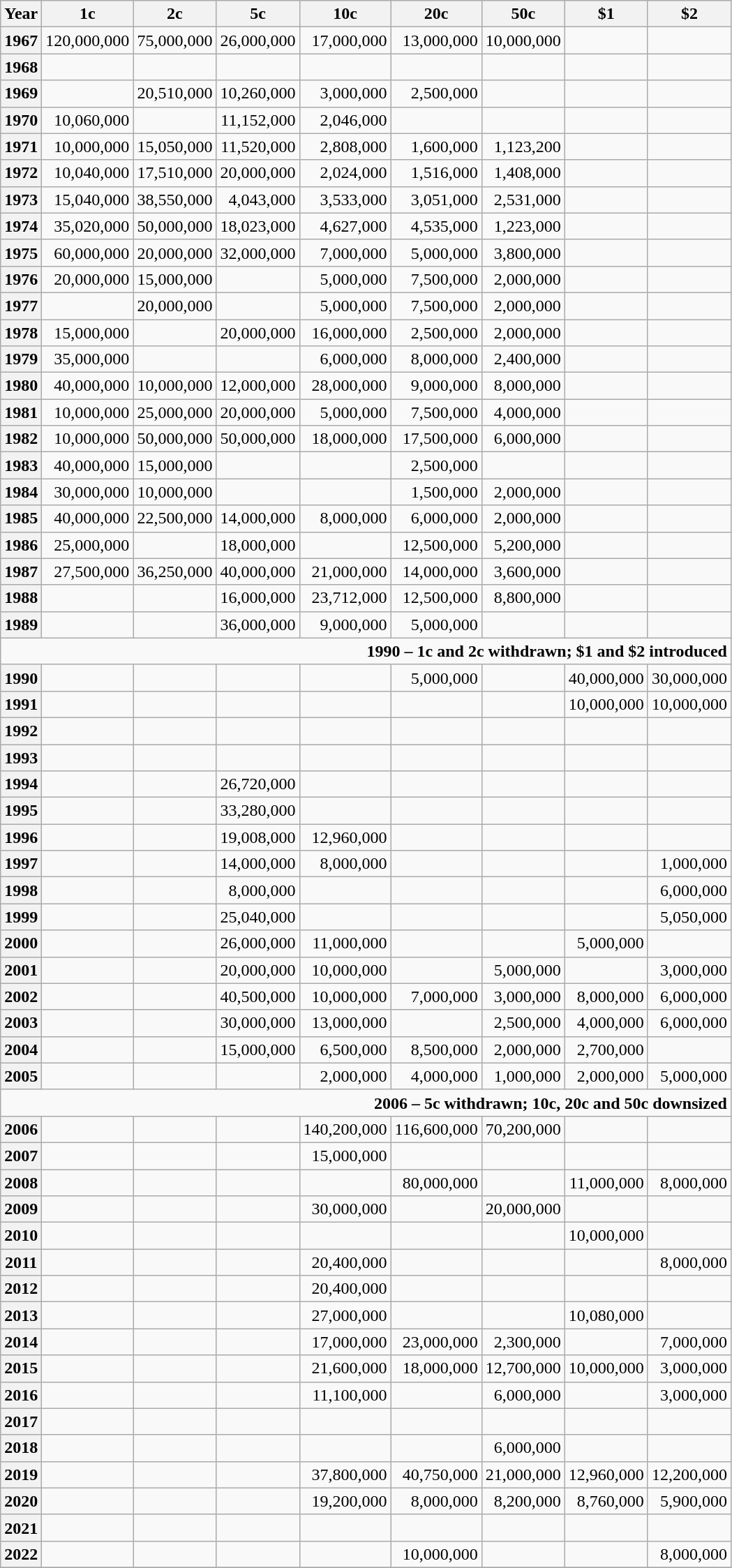<table class="wikitable" style="text-align:right;">
<tr>
<th>Year</th>
<th>1c</th>
<th>2c</th>
<th>5c</th>
<th>10c</th>
<th>20c</th>
<th>50c</th>
<th>$1</th>
<th>$2</th>
</tr>
<tr>
<th>1967</th>
<td>120,000,000</td>
<td>75,000,000</td>
<td>26,000,000</td>
<td>17,000,000</td>
<td>13,000,000</td>
<td>10,000,000</td>
<td></td>
<td></td>
</tr>
<tr>
<th>1968</th>
<td></td>
<td></td>
<td></td>
<td></td>
<td></td>
<td></td>
<td></td>
<td></td>
</tr>
<tr>
<th>1969</th>
<td></td>
<td>20,510,000</td>
<td>10,260,000</td>
<td>3,000,000</td>
<td>2,500,000</td>
<td></td>
<td></td>
<td></td>
</tr>
<tr>
<th>1970</th>
<td>10,060,000</td>
<td></td>
<td>11,152,000</td>
<td>2,046,000</td>
<td></td>
<td></td>
<td></td>
<td></td>
</tr>
<tr>
<th>1971</th>
<td>10,000,000</td>
<td>15,050,000</td>
<td>11,520,000</td>
<td>2,808,000</td>
<td>1,600,000</td>
<td>1,123,200</td>
<td></td>
<td></td>
</tr>
<tr>
<th>1972</th>
<td>10,040,000</td>
<td>17,510,000</td>
<td>20,000,000</td>
<td>2,024,000</td>
<td>1,516,000</td>
<td>1,408,000</td>
<td></td>
<td></td>
</tr>
<tr>
<th>1973</th>
<td>15,040,000</td>
<td>38,550,000</td>
<td>4,043,000</td>
<td>3,533,000</td>
<td>3,051,000</td>
<td>2,531,000</td>
<td></td>
<td></td>
</tr>
<tr>
<th>1974</th>
<td>35,020,000</td>
<td>50,000,000</td>
<td>18,023,000</td>
<td>4,627,000</td>
<td>4,535,000</td>
<td>1,223,000</td>
<td></td>
<td></td>
</tr>
<tr>
<th>1975</th>
<td>60,000,000</td>
<td>20,000,000</td>
<td>32,000,000</td>
<td>7,000,000</td>
<td>5,000,000</td>
<td>3,800,000</td>
<td></td>
<td></td>
</tr>
<tr>
<th>1976</th>
<td>20,000,000</td>
<td>15,000,000</td>
<td></td>
<td>5,000,000</td>
<td>7,500,000</td>
<td>2,000,000</td>
<td></td>
<td></td>
</tr>
<tr>
<th>1977</th>
<td></td>
<td>20,000,000</td>
<td></td>
<td>5,000,000</td>
<td>7,500,000</td>
<td>2,000,000</td>
<td></td>
<td></td>
</tr>
<tr>
<th>1978</th>
<td>15,000,000</td>
<td></td>
<td>20,000,000</td>
<td>16,000,000</td>
<td>2,500,000</td>
<td>2,000,000</td>
<td></td>
<td></td>
</tr>
<tr>
<th>1979</th>
<td>35,000,000</td>
<td></td>
<td></td>
<td>6,000,000</td>
<td>8,000,000</td>
<td>2,400,000</td>
<td></td>
<td></td>
</tr>
<tr>
<th>1980</th>
<td>40,000,000</td>
<td>10,000,000</td>
<td>12,000,000</td>
<td>28,000,000</td>
<td>9,000,000</td>
<td>8,000,000</td>
<td></td>
<td></td>
</tr>
<tr>
<th>1981</th>
<td>10,000,000</td>
<td>25,000,000</td>
<td>20,000,000</td>
<td>5,000,000</td>
<td>7,500,000</td>
<td>4,000,000</td>
<td></td>
<td></td>
</tr>
<tr>
<th>1982</th>
<td>10,000,000</td>
<td>50,000,000</td>
<td>50,000,000</td>
<td>18,000,000</td>
<td>17,500,000</td>
<td>6,000,000</td>
<td></td>
<td></td>
</tr>
<tr>
<th>1983</th>
<td>40,000,000</td>
<td>15,000,000</td>
<td></td>
<td></td>
<td>2,500,000</td>
<td></td>
<td></td>
<td></td>
</tr>
<tr>
<th>1984</th>
<td>30,000,000</td>
<td>10,000,000</td>
<td></td>
<td></td>
<td>1,500,000</td>
<td>2,000,000</td>
<td></td>
<td></td>
</tr>
<tr>
<th>1985</th>
<td>40,000,000</td>
<td>22,500,000</td>
<td>14,000,000</td>
<td>8,000,000</td>
<td>6,000,000</td>
<td>2,000,000</td>
<td></td>
<td></td>
</tr>
<tr>
<th>1986</th>
<td>25,000,000</td>
<td></td>
<td>18,000,000</td>
<td></td>
<td>12,500,000</td>
<td>5,200,000</td>
<td></td>
<td></td>
</tr>
<tr>
<th>1987</th>
<td>27,500,000</td>
<td>36,250,000</td>
<td>40,000,000</td>
<td>21,000,000</td>
<td>14,000,000</td>
<td>3,600,000</td>
<td></td>
<td></td>
</tr>
<tr>
<th>1988</th>
<td></td>
<td></td>
<td>16,000,000</td>
<td>23,712,000</td>
<td>12,500,000</td>
<td>8,800,000</td>
<td></td>
<td></td>
</tr>
<tr>
<th>1989</th>
<td></td>
<td></td>
<td>36,000,000</td>
<td>9,000,000</td>
<td>5,000,000</td>
<td></td>
<td></td>
<td></td>
</tr>
<tr>
<td colspan=9><strong>1990 – 1c and 2c withdrawn; $1 and $2 introduced</strong></td>
</tr>
<tr>
<th>1990</th>
<td></td>
<td></td>
<td></td>
<td></td>
<td>5,000,000</td>
<td></td>
<td>40,000,000</td>
<td>30,000,000</td>
</tr>
<tr>
<th>1991</th>
<td></td>
<td></td>
<td></td>
<td></td>
<td></td>
<td></td>
<td>10,000,000</td>
<td>10,000,000</td>
</tr>
<tr>
<th>1992</th>
<td></td>
<td></td>
<td></td>
<td></td>
<td></td>
<td></td>
<td></td>
<td></td>
</tr>
<tr>
<th>1993</th>
<td></td>
<td></td>
<td></td>
<td></td>
<td></td>
<td></td>
<td></td>
<td></td>
</tr>
<tr>
<th>1994</th>
<td></td>
<td></td>
<td>26,720,000</td>
<td></td>
<td></td>
<td></td>
<td></td>
<td></td>
</tr>
<tr>
<th>1995</th>
<td></td>
<td></td>
<td>33,280,000</td>
<td></td>
<td></td>
<td></td>
<td></td>
<td></td>
</tr>
<tr>
<th>1996</th>
<td></td>
<td></td>
<td>19,008,000</td>
<td>12,960,000</td>
<td></td>
<td></td>
<td></td>
<td></td>
</tr>
<tr>
<th>1997</th>
<td></td>
<td></td>
<td>14,000,000</td>
<td>8,000,000</td>
<td></td>
<td></td>
<td></td>
<td>1,000,000</td>
</tr>
<tr>
<th>1998</th>
<td></td>
<td></td>
<td>8,000,000</td>
<td></td>
<td></td>
<td></td>
<td></td>
<td>6,000,000</td>
</tr>
<tr>
<th>1999</th>
<td></td>
<td></td>
<td>25,040,000</td>
<td></td>
<td></td>
<td></td>
<td></td>
<td>5,050,000</td>
</tr>
<tr>
<th>2000</th>
<td></td>
<td></td>
<td>26,000,000</td>
<td>11,000,000</td>
<td></td>
<td></td>
<td>5,000,000</td>
<td></td>
</tr>
<tr>
<th>2001</th>
<td></td>
<td></td>
<td>20,000,000</td>
<td>10,000,000</td>
<td></td>
<td>5,000,000</td>
<td></td>
<td>3,000,000</td>
</tr>
<tr>
<th>2002</th>
<td></td>
<td></td>
<td>40,500,000</td>
<td>10,000,000</td>
<td>7,000,000</td>
<td>3,000,000</td>
<td>8,000,000</td>
<td>6,000,000</td>
</tr>
<tr>
<th>2003</th>
<td></td>
<td></td>
<td>30,000,000</td>
<td>13,000,000</td>
<td></td>
<td>2,500,000</td>
<td>4,000,000</td>
<td>6,000,000</td>
</tr>
<tr>
<th>2004</th>
<td></td>
<td></td>
<td>15,000,000</td>
<td>6,500,000</td>
<td>8,500,000</td>
<td>2,000,000</td>
<td>2,700,000</td>
<td></td>
</tr>
<tr>
<th>2005</th>
<td></td>
<td></td>
<td></td>
<td>2,000,000</td>
<td>4,000,000</td>
<td>1,000,000</td>
<td>2,000,000</td>
<td>5,000,000</td>
</tr>
<tr>
<td colspan=9><strong>2006 – 5c withdrawn; 10c, 20c and 50c downsized</strong></td>
</tr>
<tr>
<th>2006</th>
<td></td>
<td></td>
<td></td>
<td>140,200,000</td>
<td>116,600,000</td>
<td>70,200,000</td>
<td></td>
<td></td>
</tr>
<tr>
<th>2007</th>
<td></td>
<td></td>
<td></td>
<td>15,000,000</td>
<td></td>
<td></td>
<td></td>
<td></td>
</tr>
<tr>
<th>2008</th>
<td></td>
<td></td>
<td></td>
<td></td>
<td>80,000,000</td>
<td></td>
<td>11,000,000</td>
<td>8,000,000</td>
</tr>
<tr>
<th>2009</th>
<td></td>
<td></td>
<td></td>
<td>30,000,000</td>
<td></td>
<td>20,000,000</td>
<td></td>
<td></td>
</tr>
<tr>
<th>2010</th>
<td></td>
<td></td>
<td></td>
<td></td>
<td></td>
<td></td>
<td>10,000,000</td>
<td></td>
</tr>
<tr>
<th>2011</th>
<td></td>
<td></td>
<td></td>
<td>20,400,000</td>
<td></td>
<td></td>
<td></td>
<td>8,000,000</td>
</tr>
<tr>
<th>2012</th>
<td></td>
<td></td>
<td></td>
<td>20,400,000</td>
<td></td>
<td></td>
<td></td>
<td></td>
</tr>
<tr>
<th>2013</th>
<td></td>
<td></td>
<td></td>
<td>27,000,000</td>
<td></td>
<td></td>
<td>10,080,000</td>
<td></td>
</tr>
<tr>
<th>2014</th>
<td></td>
<td></td>
<td></td>
<td>17,000,000</td>
<td>23,000,000</td>
<td>2,300,000</td>
<td></td>
<td>7,000,000</td>
</tr>
<tr>
<th>2015</th>
<td></td>
<td></td>
<td></td>
<td>21,600,000</td>
<td>18,000,000</td>
<td>12,700,000</td>
<td>10,000,000</td>
<td>3,000,000</td>
</tr>
<tr>
<th>2016</th>
<td></td>
<td></td>
<td></td>
<td>11,100,000</td>
<td></td>
<td>6,000,000</td>
<td></td>
<td>3,000,000</td>
</tr>
<tr>
<th>2017</th>
<td></td>
<td></td>
<td></td>
<td></td>
<td></td>
<td></td>
<td></td>
<td></td>
</tr>
<tr>
<th>2018</th>
<td></td>
<td></td>
<td></td>
<td></td>
<td></td>
<td>6,000,000</td>
<td></td>
<td></td>
</tr>
<tr>
<th>2019</th>
<td></td>
<td></td>
<td></td>
<td>37,800,000</td>
<td>40,750,000</td>
<td>21,000,000</td>
<td>12,960,000</td>
<td>12,200,000</td>
</tr>
<tr>
<th>2020</th>
<td></td>
<td></td>
<td></td>
<td>19,200,000</td>
<td>8,000,000</td>
<td>8,200,000</td>
<td>8,760,000</td>
<td>5,900,000</td>
</tr>
<tr>
<th>2021</th>
<td></td>
<td></td>
<td></td>
<td></td>
<td></td>
<td></td>
<td></td>
<td></td>
</tr>
<tr>
<th>2022</th>
<td></td>
<td></td>
<td></td>
<td></td>
<td>10,000,000</td>
<td></td>
<td></td>
<td>8,000,000</td>
</tr>
<tr>
</tr>
</table>
